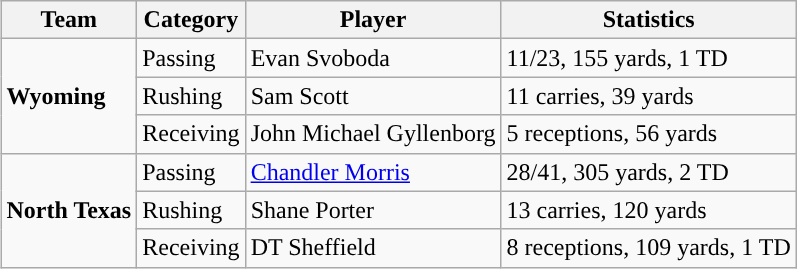<table class="wikitable" style="float: right;">
<tr>
<th>Team</th>
<th>Category</th>
<th>Player</th>
<th>Statistics</th>
</tr>
<tr>
<td rowspan=3><strong>Wyoming</strong></td>
<td>Passing</td>
<td>Evan Svoboda</td>
<td>11/23, 155 yards, 1 TD</td>
</tr>
<tr>
<td>Rushing</td>
<td>Sam Scott</td>
<td>11 carries, 39 yards</td>
</tr>
<tr>
<td>Receiving</td>
<td>John Michael Gyllenborg</td>
<td>5 receptions, 56 yards</td>
</tr>
<tr>
<td rowspan=3><strong>North Texas</strong></td>
<td>Passing</td>
<td><a href='#'>Chandler Morris</a></td>
<td>28/41, 305 yards, 2 TD</td>
</tr>
<tr>
<td>Rushing</td>
<td>Shane Porter</td>
<td>13 carries, 120 yards</td>
</tr>
<tr>
<td>Receiving</td>
<td>DT Sheffield</td>
<td>8 receptions, 109 yards, 1 TD</td>
</tr>
</table>
